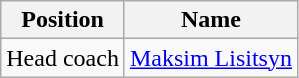<table class="wikitable" style="text-align:center;">
<tr>
<th>Position</th>
<th>Name</th>
</tr>
<tr>
<td align="left">Head coach</td>
<td align="left"> <a href='#'>Maksim Lisitsyn</a></td>
</tr>
</table>
